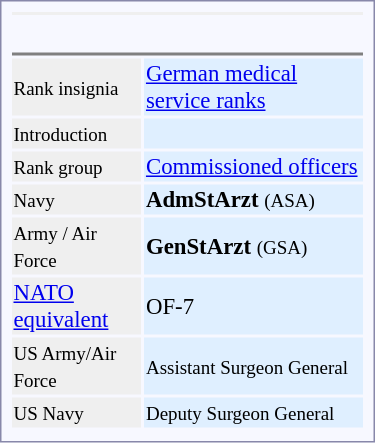<table style="border:1px solid #8888aa; background-color:#f7f8ff; padding:5px; font-size:95%; margin: 0px 12px 12px 0px; float:right; width:250px">
<tr ---->
<td bgcolor="#efefef" colspan=2 align="center"> <strong></strong></td>
</tr>
<tr ---->
<td align="center" colspan=2 style="border-bottom:2px solid gray;font-size:smaller"><br><table align="center">
<tr>
<td></td>
<td> </td>
</tr>
</table>
</td>
</tr>
<tr ---->
<td bgcolor="#efefef"><small>Rank insignia</small></td>
<td bgcolor="#dfefff"><a href='#'>German medical service ranks</a></td>
</tr>
<tr ---->
<td bgcolor="#efefef"><small>Introduction</small></td>
<td bgcolor="#dfefff"></td>
</tr>
<tr ---->
<td bgcolor="#efefef"><small>Rank group</small></td>
<td bgcolor="#dfefff"><a href='#'>Commissioned officers</a></td>
</tr>
<tr ---->
<td bgcolor="#efefef"><small>Navy</small></td>
<td bgcolor="#dfefff"><strong>AdmStArzt</strong> <small>(ASA)</small></td>
</tr>
<tr ---->
<td bgcolor="#efefef"><small>Army / Air Force</small></td>
<td bgcolor="#dfefff"><strong>GenStArzt</strong> <small>(GSA)</small></td>
</tr>
<tr ---->
<td bgcolor="#efefef"><a href='#'>NATO<br>equivalent</a></td>
<td bgcolor="#dfefff">OF-7</td>
</tr>
<tr ---->
<td bgcolor="#efefef"><small>US Army/Air Force</small></td>
<td bgcolor="#dfefff"><small>Assistant Surgeon General </small></td>
</tr>
<tr ---->
<td bgcolor="#efefef"><small>US Navy</small></td>
<td bgcolor="#dfefff"><small>Deputy Surgeon General</small></td>
</tr>
<tr ---->
</tr>
</table>
